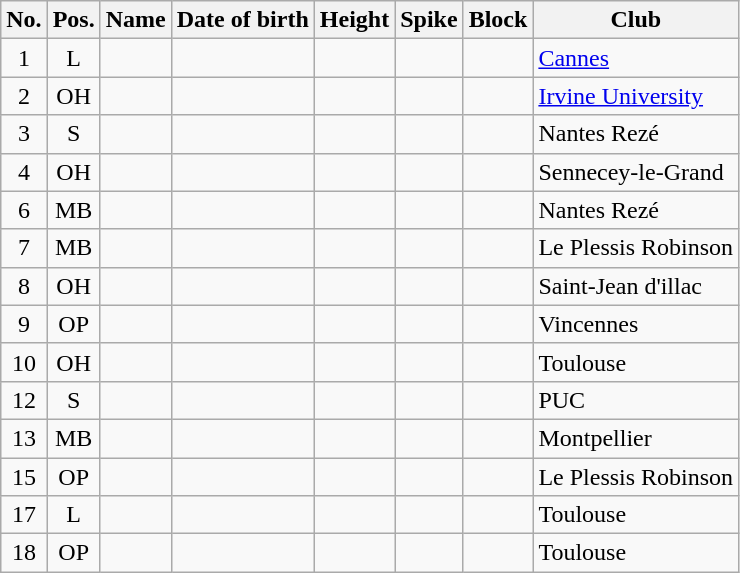<table class="wikitable sortable" style="text-align:center">
<tr>
<th>No.</th>
<th>Pos.</th>
<th>Name</th>
<th>Date of birth</th>
<th>Height</th>
<th>Spike</th>
<th>Block</th>
<th>Club</th>
</tr>
<tr>
<td>1</td>
<td>L</td>
<td align=left></td>
<td align=left></td>
<td></td>
<td></td>
<td></td>
<td align=left> <a href='#'>Cannes</a></td>
</tr>
<tr>
<td>2</td>
<td>OH</td>
<td align=left></td>
<td align=left></td>
<td></td>
<td></td>
<td></td>
<td align=left> <a href='#'>Irvine University</a></td>
</tr>
<tr>
<td>3</td>
<td>S</td>
<td align=left></td>
<td align=left></td>
<td></td>
<td></td>
<td></td>
<td align=left> Nantes Rezé</td>
</tr>
<tr>
<td>4</td>
<td>OH</td>
<td align=left></td>
<td align=left></td>
<td></td>
<td></td>
<td></td>
<td align=left> Sennecey-le-Grand</td>
</tr>
<tr>
<td>6</td>
<td>MB</td>
<td align=left></td>
<td align=left></td>
<td></td>
<td></td>
<td></td>
<td align=left> Nantes Rezé</td>
</tr>
<tr>
<td>7</td>
<td>MB</td>
<td align=left></td>
<td align=left></td>
<td></td>
<td></td>
<td></td>
<td align=left> Le Plessis Robinson</td>
</tr>
<tr>
<td>8</td>
<td>OH</td>
<td align=left></td>
<td align=left></td>
<td></td>
<td></td>
<td></td>
<td align=left> Saint-Jean d'illac</td>
</tr>
<tr>
<td>9</td>
<td>OP</td>
<td align=left></td>
<td align=left></td>
<td></td>
<td></td>
<td></td>
<td align=left> Vincennes</td>
</tr>
<tr>
<td>10</td>
<td>OH</td>
<td align=left></td>
<td align=left></td>
<td></td>
<td></td>
<td></td>
<td align=left> Toulouse</td>
</tr>
<tr>
<td>12</td>
<td>S</td>
<td align=left></td>
<td align=left></td>
<td></td>
<td></td>
<td></td>
<td align=left> PUC</td>
</tr>
<tr>
<td>13</td>
<td>MB</td>
<td align=left></td>
<td align=left></td>
<td></td>
<td></td>
<td></td>
<td align=left> Montpellier</td>
</tr>
<tr>
<td>15</td>
<td>OP</td>
<td align=left></td>
<td align=left></td>
<td></td>
<td></td>
<td></td>
<td align=left> Le Plessis Robinson</td>
</tr>
<tr>
<td>17</td>
<td>L</td>
<td align=left></td>
<td align=left></td>
<td></td>
<td></td>
<td></td>
<td align=left> Toulouse</td>
</tr>
<tr>
<td>18</td>
<td>OP</td>
<td align=left></td>
<td align=left></td>
<td></td>
<td></td>
<td></td>
<td align=left> Toulouse</td>
</tr>
</table>
